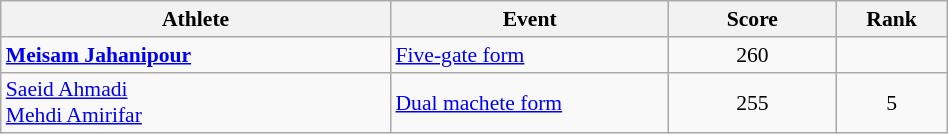<table class="wikitable" width="50%" style="text-align:center; font-size:90%">
<tr>
<th width="35%">Athlete</th>
<th width="25%">Event</th>
<th width="15%">Score</th>
<th width="10%">Rank</th>
</tr>
<tr>
<td align="left"><strong><a href='#'>Meisam Jahanipour</a></strong></td>
<td align="left"><a href='#'>Five-gate form</a></td>
<td>260</td>
<td></td>
</tr>
<tr>
<td align="left"><a href='#'>Saeid Ahmadi</a><br><a href='#'>Mehdi Amirifar</a></td>
<td align="left"><a href='#'>Dual machete form</a></td>
<td>255</td>
<td>5</td>
</tr>
</table>
